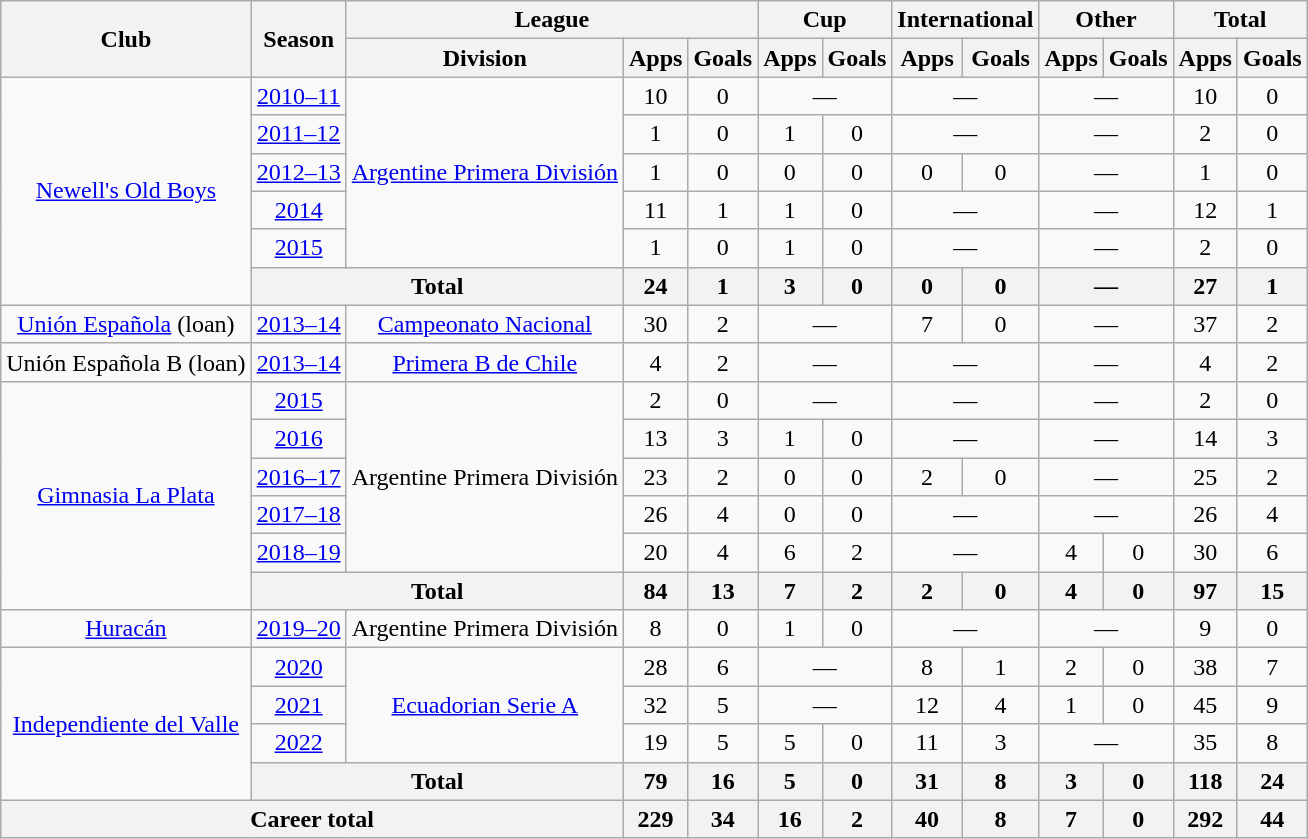<table class="wikitable" style="text-align: center;">
<tr>
<th rowspan="2">Club</th>
<th rowspan="2">Season</th>
<th colspan="3">League</th>
<th colspan="2">Cup</th>
<th colspan="2">International</th>
<th colspan="2">Other</th>
<th colspan="2">Total</th>
</tr>
<tr>
<th>Division</th>
<th>Apps</th>
<th>Goals</th>
<th>Apps</th>
<th>Goals</th>
<th>Apps</th>
<th>Goals</th>
<th>Apps</th>
<th>Goals</th>
<th>Apps</th>
<th>Goals</th>
</tr>
<tr>
<td rowspan="6"><a href='#'>Newell's Old Boys</a></td>
<td><a href='#'>2010–11</a></td>
<td rowspan="5"><a href='#'>Argentine Primera División</a></td>
<td>10</td>
<td>0</td>
<td colspan="2">—</td>
<td colspan="2">—</td>
<td colspan="2">—</td>
<td>10</td>
<td>0</td>
</tr>
<tr>
<td><a href='#'>2011–12</a></td>
<td>1</td>
<td>0</td>
<td>1</td>
<td>0</td>
<td colspan="2">—</td>
<td colspan="2">—</td>
<td>2</td>
<td>0</td>
</tr>
<tr>
<td><a href='#'>2012–13</a></td>
<td>1</td>
<td>0</td>
<td>0</td>
<td>0</td>
<td>0</td>
<td>0</td>
<td colspan="2">—</td>
<td>1</td>
<td>0</td>
</tr>
<tr>
<td><a href='#'>2014</a></td>
<td>11</td>
<td>1</td>
<td>1</td>
<td>0</td>
<td colspan="2">—</td>
<td colspan="2">—</td>
<td>12</td>
<td>1</td>
</tr>
<tr>
<td><a href='#'>2015</a></td>
<td>1</td>
<td>0</td>
<td>1</td>
<td>0</td>
<td colspan="2">—</td>
<td colspan="2">—</td>
<td>2</td>
<td>0</td>
</tr>
<tr>
<th colspan="2">Total</th>
<th>24</th>
<th>1</th>
<th>3</th>
<th>0</th>
<th>0</th>
<th>0</th>
<th colspan="2">—</th>
<th>27</th>
<th>1</th>
</tr>
<tr>
<td><a href='#'>Unión Española</a> (loan)</td>
<td><a href='#'>2013–14</a></td>
<td><a href='#'>Campeonato Nacional</a></td>
<td>30</td>
<td>2</td>
<td colspan="2">—</td>
<td>7</td>
<td>0</td>
<td colspan="2">—</td>
<td>37</td>
<td>2</td>
</tr>
<tr>
<td>Unión Española B (loan)</td>
<td><a href='#'>2013–14</a></td>
<td><a href='#'>Primera B de Chile</a></td>
<td>4</td>
<td>2</td>
<td colspan="2">—</td>
<td colspan="2">—</td>
<td colspan="2">—</td>
<td>4</td>
<td>2</td>
</tr>
<tr>
<td rowspan="6"><a href='#'>Gimnasia La Plata</a></td>
<td><a href='#'>2015</a></td>
<td rowspan="5">Argentine Primera División</td>
<td>2</td>
<td>0</td>
<td colspan="2">—</td>
<td colspan="2">—</td>
<td colspan="2">—</td>
<td>2</td>
<td>0</td>
</tr>
<tr>
<td><a href='#'>2016</a></td>
<td>13</td>
<td>3</td>
<td>1</td>
<td>0</td>
<td colspan="2">—</td>
<td colspan="2">—</td>
<td>14</td>
<td>3</td>
</tr>
<tr>
<td><a href='#'>2016–17</a></td>
<td>23</td>
<td>2</td>
<td>0</td>
<td>0</td>
<td>2</td>
<td>0</td>
<td colspan="2">—</td>
<td>25</td>
<td>2</td>
</tr>
<tr>
<td><a href='#'>2017–18</a></td>
<td>26</td>
<td>4</td>
<td>0</td>
<td>0</td>
<td colspan="2">—</td>
<td colspan="2">—</td>
<td>26</td>
<td>4</td>
</tr>
<tr>
<td><a href='#'>2018–19</a></td>
<td>20</td>
<td>4</td>
<td>6</td>
<td>2</td>
<td colspan="2">—</td>
<td>4</td>
<td>0</td>
<td>30</td>
<td>6</td>
</tr>
<tr>
<th colspan="2">Total</th>
<th>84</th>
<th>13</th>
<th>7</th>
<th>2</th>
<th>2</th>
<th>0</th>
<th>4</th>
<th>0</th>
<th>97</th>
<th>15</th>
</tr>
<tr>
<td><a href='#'>Huracán</a></td>
<td><a href='#'>2019–20</a></td>
<td>Argentine Primera División</td>
<td>8</td>
<td>0</td>
<td>1</td>
<td>0</td>
<td colspan="2">—</td>
<td colspan="2">—</td>
<td>9</td>
<td>0</td>
</tr>
<tr>
<td rowspan="4"><a href='#'>Independiente del Valle</a></td>
<td><a href='#'>2020</a></td>
<td rowspan="3"><a href='#'>Ecuadorian Serie A</a></td>
<td>28</td>
<td>6</td>
<td colspan="2">—</td>
<td>8</td>
<td>1</td>
<td>2</td>
<td>0</td>
<td>38</td>
<td>7</td>
</tr>
<tr>
<td><a href='#'>2021</a></td>
<td>32</td>
<td>5</td>
<td colspan="2">—</td>
<td>12</td>
<td>4</td>
<td>1</td>
<td>0</td>
<td>45</td>
<td>9</td>
</tr>
<tr>
<td><a href='#'>2022</a></td>
<td>19</td>
<td>5</td>
<td>5</td>
<td>0</td>
<td>11</td>
<td>3</td>
<td colspan="2">—</td>
<td>35</td>
<td>8</td>
</tr>
<tr>
<th colspan="2">Total</th>
<th>79</th>
<th>16</th>
<th>5</th>
<th>0</th>
<th>31</th>
<th>8</th>
<th>3</th>
<th>0</th>
<th>118</th>
<th>24</th>
</tr>
<tr>
<th colspan="3">Career total</th>
<th>229</th>
<th>34</th>
<th>16</th>
<th>2</th>
<th>40</th>
<th>8</th>
<th>7</th>
<th>0</th>
<th>292</th>
<th>44</th>
</tr>
</table>
